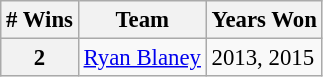<table class="wikitable" style="font-size: 95%;">
<tr>
<th># Wins</th>
<th>Team</th>
<th>Years Won</th>
</tr>
<tr>
<th rowspan="1">2</th>
<td><a href='#'>Ryan Blaney</a></td>
<td>2013, 2015</td>
</tr>
</table>
